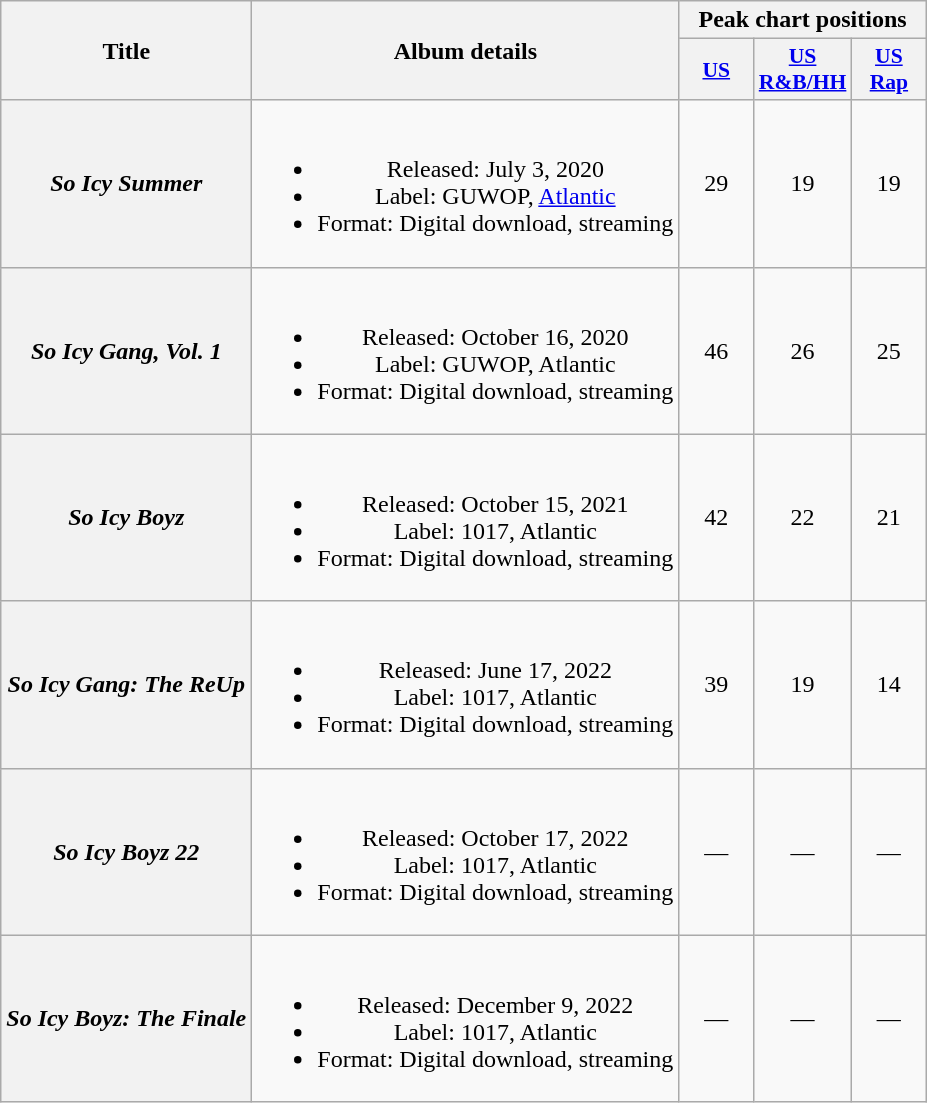<table class="wikitable plainrowheaders" style="text-align:center;">
<tr>
<th rowspan="2">Title</th>
<th rowspan="2">Album details</th>
<th colspan="3">Peak chart positions</th>
</tr>
<tr>
<th scope="col" style="width:3em;font-size:90%;"><a href='#'>US</a><br></th>
<th scope="col" style="width:3em;font-size:90%;"><a href='#'>US<br>R&B/HH</a><br></th>
<th scope="col" style="width:3em;font-size:90%;"><a href='#'>US<br>Rap</a><br></th>
</tr>
<tr>
<th scope="row"><em>So Icy Summer</em><br></th>
<td><br><ul><li>Released: July 3, 2020</li><li>Label: GUWOP, <a href='#'>Atlantic</a></li><li>Format: Digital download, streaming</li></ul></td>
<td>29</td>
<td>19</td>
<td>19</td>
</tr>
<tr>
<th scope="row"><em>So Icy Gang, Vol. 1</em><br></th>
<td><br><ul><li>Released: October 16, 2020</li><li>Label: GUWOP, Atlantic</li><li>Format: Digital download, streaming</li></ul></td>
<td>46</td>
<td>26</td>
<td>25</td>
</tr>
<tr>
<th scope="row"><em>So Icy Boyz</em><br></th>
<td><br><ul><li>Released: October 15, 2021</li><li>Label: 1017, Atlantic</li><li>Format: Digital download, streaming</li></ul></td>
<td>42</td>
<td>22</td>
<td>21</td>
</tr>
<tr>
<th scope="row"><em>So Icy Gang: The ReUp</em><br></th>
<td><br><ul><li>Released: June 17, 2022</li><li>Label: 1017, Atlantic</li><li>Format: Digital download, streaming</li></ul></td>
<td>39</td>
<td>19</td>
<td>14</td>
</tr>
<tr>
<th scope="row"><em>So Icy Boyz 22</em><br></th>
<td><br><ul><li>Released: October 17, 2022</li><li>Label: 1017, Atlantic</li><li>Format: Digital download, streaming</li></ul></td>
<td>—</td>
<td>—</td>
<td>—</td>
</tr>
<tr>
<th scope="row"><em>So Icy Boyz: The Finale</em><br></th>
<td><br><ul><li>Released: December 9, 2022</li><li>Label: 1017, Atlantic</li><li>Format: Digital download, streaming</li></ul></td>
<td>—</td>
<td>—</td>
<td>—</td>
</tr>
</table>
